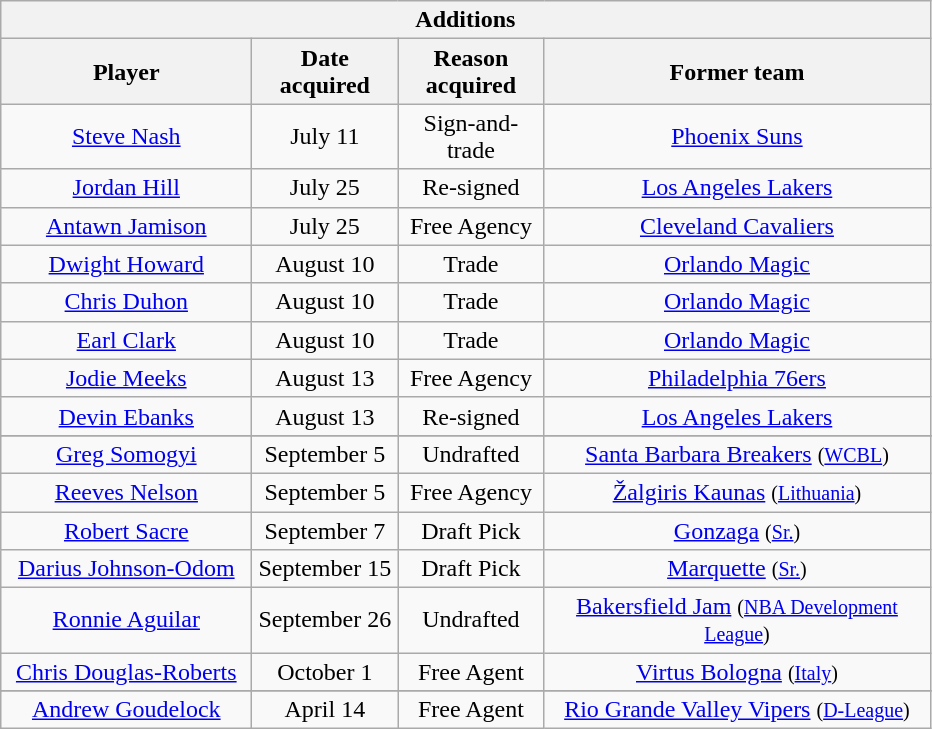<table class="wikitable" style="text-align:center">
<tr>
<th colspan=4>Additions</th>
</tr>
<tr>
<th style="width:160px">Player</th>
<th style="width:90px">Date acquired</th>
<th style="width:90px">Reason acquired</th>
<th style="width:250px">Former team</th>
</tr>
<tr>
<td><a href='#'>Steve Nash</a></td>
<td>July 11</td>
<td>Sign-and-trade</td>
<td><a href='#'>Phoenix Suns</a></td>
</tr>
<tr>
<td><a href='#'>Jordan Hill</a></td>
<td>July 25</td>
<td>Re-signed</td>
<td><a href='#'>Los Angeles Lakers</a></td>
</tr>
<tr>
<td><a href='#'>Antawn Jamison</a></td>
<td>July 25</td>
<td>Free Agency</td>
<td><a href='#'>Cleveland Cavaliers</a></td>
</tr>
<tr>
<td><a href='#'>Dwight Howard</a></td>
<td>August 10</td>
<td>Trade</td>
<td><a href='#'>Orlando Magic</a></td>
</tr>
<tr>
<td><a href='#'>Chris Duhon</a></td>
<td>August 10</td>
<td>Trade</td>
<td><a href='#'>Orlando Magic</a></td>
</tr>
<tr>
<td><a href='#'>Earl Clark</a></td>
<td>August 10</td>
<td>Trade</td>
<td><a href='#'>Orlando Magic</a></td>
</tr>
<tr>
<td><a href='#'>Jodie Meeks</a></td>
<td>August 13</td>
<td>Free Agency</td>
<td><a href='#'>Philadelphia 76ers</a></td>
</tr>
<tr>
<td><a href='#'>Devin Ebanks</a></td>
<td>August 13</td>
<td>Re-signed</td>
<td><a href='#'>Los Angeles Lakers</a></td>
</tr>
<tr>
</tr>
<tr>
<td><a href='#'>Greg Somogyi</a></td>
<td>September 5</td>
<td>Undrafted</td>
<td><a href='#'>Santa Barbara Breakers</a> <small>(<a href='#'>WCBL</a>)</small></td>
</tr>
<tr>
<td><a href='#'>Reeves Nelson</a></td>
<td>September 5</td>
<td>Free Agency</td>
<td><a href='#'>Žalgiris Kaunas</a> <small>(<a href='#'>Lithuania</a>)</small></td>
</tr>
<tr>
<td><a href='#'>Robert Sacre</a></td>
<td>September 7</td>
<td>Draft Pick</td>
<td><a href='#'>Gonzaga</a> <small>(<a href='#'>Sr.</a>)</small></td>
</tr>
<tr>
<td><a href='#'>Darius Johnson-Odom</a></td>
<td>September 15</td>
<td>Draft Pick</td>
<td><a href='#'>Marquette</a> <small>(<a href='#'>Sr.</a>)</small></td>
</tr>
<tr>
<td><a href='#'>Ronnie Aguilar</a></td>
<td>September 26</td>
<td>Undrafted</td>
<td><a href='#'>Bakersfield Jam</a> <small>(<a href='#'>NBA Development League</a>)</small></td>
</tr>
<tr>
<td><a href='#'>Chris Douglas-Roberts</a></td>
<td>October 1</td>
<td>Free Agent</td>
<td><a href='#'>Virtus Bologna</a> <small>(<a href='#'>Italy</a>)</small></td>
</tr>
<tr>
</tr>
<tr>
<td><a href='#'>Andrew Goudelock</a></td>
<td>April 14</td>
<td>Free Agent</td>
<td><a href='#'>Rio Grande Valley Vipers</a> <small>(<a href='#'>D-League</a>)</small></td>
</tr>
</table>
